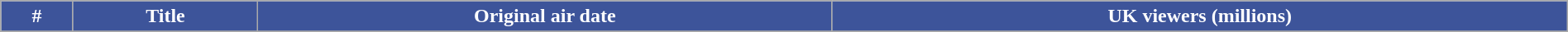<table class="wikitable plainrowheaders" style="width: 100%; margin-right: 0;">
<tr>
<th style="background: #3D549A; color: #ffffff;">#</th>
<th style="background: #3D549A; color: #ffffff;">Title</th>
<th style="background: #3D549A; color: #ffffff;">Original air date</th>
<th style="background: #3D549A; color: #ffffff;">UK viewers (millions)</th>
</tr>
<tr>
</tr>
</table>
